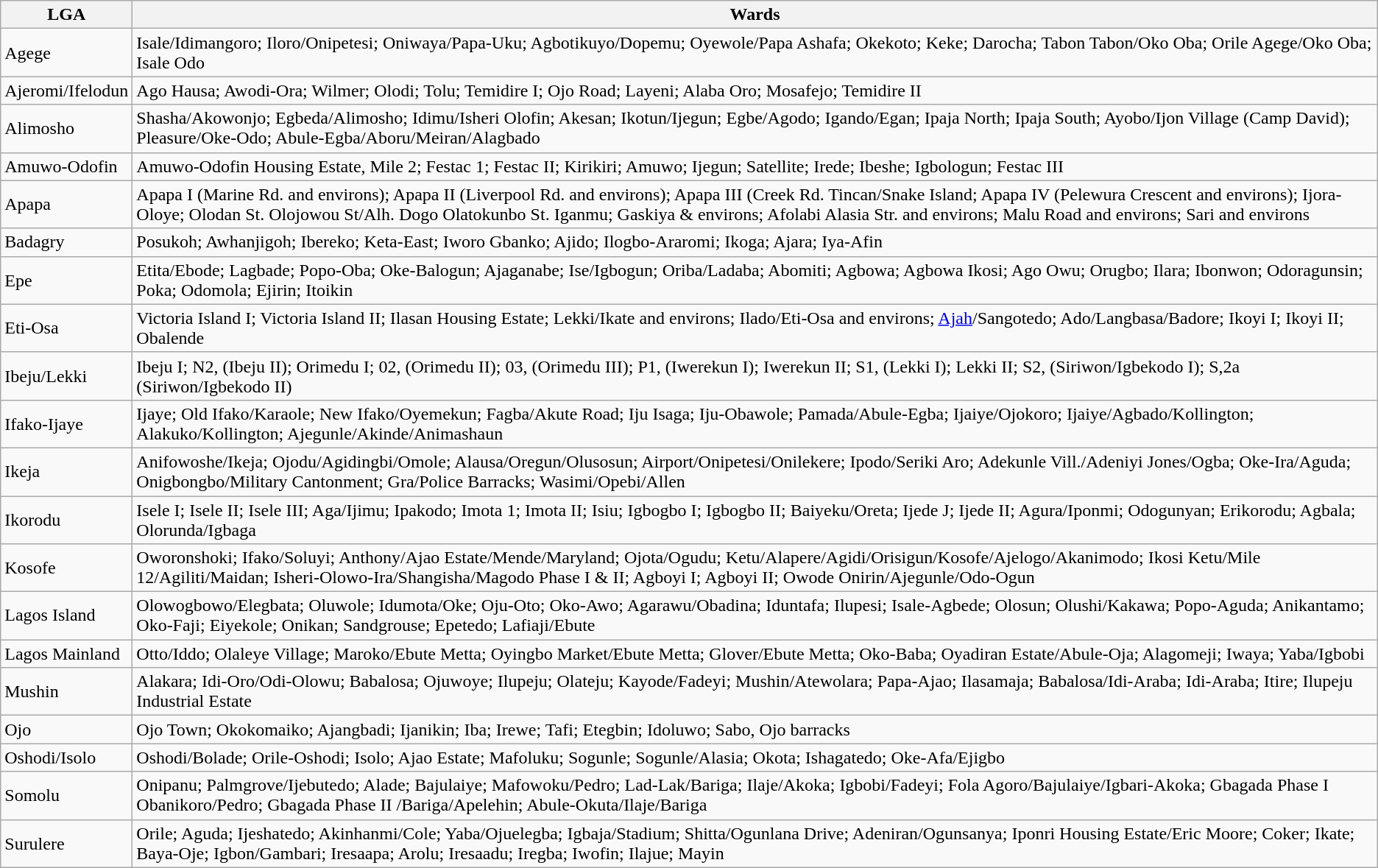<table class="wikitable sortable">
<tr>
<th>LGA</th>
<th>Wards</th>
</tr>
<tr>
<td>Agege</td>
<td>Isale/Idimangoro; Iloro/Onipetesi; Oniwaya/Papa-Uku; Agbotikuyo/Dopemu; Oyewole/Papa Ashafa; Okekoto; Keke; Darocha; Tabon Tabon/Oko Oba; Orile Agege/Oko Oba; Isale Odo</td>
</tr>
<tr>
<td>Ajeromi/Ifelodun</td>
<td>Ago Hausa; Awodi-Ora; Wilmer; Olodi; Tolu; Temidire I; Ojo Road; Layeni; Alaba Oro; Mosafejo; Temidire II</td>
</tr>
<tr>
<td>Alimosho</td>
<td>Shasha/Akowonjo; Egbeda/Alimosho; Idimu/Isheri Olofin; Akesan; Ikotun/Ijegun; Egbe/Agodo; Igando/Egan; Ipaja North; Ipaja South; Ayobo/Ijon Village (Camp David); Pleasure/Oke-Odo; Abule-Egba/Aboru/Meiran/Alagbado</td>
</tr>
<tr>
<td>Amuwo-Odofin</td>
<td>Amuwo-Odofin Housing Estate, Mile 2; Festac 1; Festac II; Kirikiri; Amuwo; Ijegun; Satellite; Irede; Ibeshe; Igbologun; Festac III</td>
</tr>
<tr>
<td>Apapa</td>
<td>Apapa I (Marine Rd. and environs); Apapa II (Liverpool Rd. and environs); Apapa III (Creek Rd. Tincan/Snake Island; Apapa IV (Pelewura Crescent and environs); Ijora-Oloye; Olodan St. Olojowou St/Alh. Dogo Olatokunbo St. Iganmu; Gaskiya & environs; Afolabi Alasia Str. and environs; Malu Road and environs; Sari and environs</td>
</tr>
<tr>
<td>Badagry</td>
<td>Posukoh; Awhanjigoh; Ibereko; Keta-East; Iworo Gbanko; Ajido; Ilogbo-Araromi; Ikoga; Ajara; Iya-Afin</td>
</tr>
<tr>
<td>Epe</td>
<td>Etita/Ebode; Lagbade; Popo-Oba; Oke-Balogun; Ajaganabe; Ise/Igbogun; Oriba/Ladaba; Abomiti; Agbowa; Agbowa Ikosi; Ago Owu; Orugbo; Ilara; Ibonwon; Odoragunsin; Poka; Odomola; Ejirin; Itoikin</td>
</tr>
<tr>
<td>Eti-Osa</td>
<td>Victoria Island I; Victoria Island II; Ilasan Housing Estate; Lekki/Ikate and environs; Ilado/Eti-Osa and environs; <a href='#'>Ajah</a>/Sangotedo; Ado/Langbasa/Badore; Ikoyi I; Ikoyi II; Obalende</td>
</tr>
<tr>
<td>Ibeju/Lekki</td>
<td>Ibeju I; N2, (Ibeju II); Orimedu I; 02, (Orimedu II); 03, (Orimedu III); P1, (Iwerekun I); Iwerekun II; S1, (Lekki I); Lekki II; S2, (Siriwon/Igbekodo I); S,2a (Siriwon/Igbekodo II)</td>
</tr>
<tr>
<td>Ifako-Ijaye</td>
<td>Ijaye; Old Ifako/Karaole; New Ifako/Oyemekun; Fagba/Akute Road; Iju Isaga; Iju-Obawole; Pamada/Abule-Egba; Ijaiye/Ojokoro; Ijaiye/Agbado/Kollington; Alakuko/Kollington; Ajegunle/Akinde/Animashaun</td>
</tr>
<tr>
<td>Ikeja</td>
<td>Anifowoshe/Ikeja; Ojodu/Agidingbi/Omole; Alausa/Oregun/Olusosun; Airport/Onipetesi/Onilekere; Ipodo/Seriki Aro; Adekunle Vill./Adeniyi Jones/Ogba; Oke-Ira/Aguda; Onigbongbo/Military Cantonment; Gra/Police Barracks; Wasimi/Opebi/Allen</td>
</tr>
<tr>
<td>Ikorodu</td>
<td>Isele I; Isele II; Isele III; Aga/Ijimu; Ipakodo; Imota 1; Imota II; Isiu; Igbogbo I; Igbogbo II; Baiyeku/Oreta; Ijede J; Ijede II; Agura/Iponmi; Odogunyan; Erikorodu; Agbala; Olorunda/Igbaga</td>
</tr>
<tr>
<td>Kosofe</td>
<td>Oworonshoki; Ifako/Soluyi; Anthony/Ajao Estate/Mende/Maryland; Ojota/Ogudu; Ketu/Alapere/Agidi/Orisigun/Kosofe/Ajelogo/Akanimodo; Ikosi Ketu/Mile 12/Agiliti/Maidan; Isheri-Olowo-Ira/Shangisha/Magodo Phase I & II; Agboyi I; Agboyi II; Owode Onirin/Ajegunle/Odo-Ogun</td>
</tr>
<tr>
<td>Lagos Island</td>
<td>Olowogbowo/Elegbata; Oluwole; Idumota/Oke; Oju-Oto; Oko-Awo; Agarawu/Obadina; Iduntafa; Ilupesi; Isale-Agbede; Olosun; Olushi/Kakawa; Popo-Aguda; Anikantamo; Oko-Faji; Eiyekole; Onikan; Sandgrouse; Epetedo; Lafiaji/Ebute</td>
</tr>
<tr>
<td>Lagos Mainland</td>
<td>Otto/Iddo; Olaleye Village; Maroko/Ebute Metta; Oyingbo Market/Ebute Metta; Glover/Ebute Metta; Oko-Baba; Oyadiran Estate/Abule-Oja; Alagomeji; Iwaya; Yaba/Igbobi</td>
</tr>
<tr>
<td>Mushin</td>
<td>Alakara; Idi-Oro/Odi-Olowu; Babalosa; Ojuwoye; Ilupeju; Olateju; Kayode/Fadeyi; Mushin/Atewolara; Papa-Ajao; Ilasamaja; Babalosa/Idi-Araba; Idi-Araba; Itire; Ilupeju Industrial Estate</td>
</tr>
<tr>
<td>Ojo</td>
<td>Ojo Town; Okokomaiko; Ajangbadi; Ijanikin; Iba; Irewe; Tafi; Etegbin; Idoluwo; Sabo, Ojo barracks</td>
</tr>
<tr>
<td>Oshodi/Isolo</td>
<td>Oshodi/Bolade; Orile-Oshodi; Isolo; Ajao Estate; Mafoluku; Sogunle; Sogunle/Alasia; Okota; Ishagatedo; Oke-Afa/Ejigbo</td>
</tr>
<tr>
<td>Somolu</td>
<td>Onipanu; Palmgrove/Ijebutedo; Alade; Bajulaiye; Mafowoku/Pedro; Lad-Lak/Bariga; Ilaje/Akoka; Igbobi/Fadeyi; Fola Agoro/Bajulaiye/Igbari-Akoka; Gbagada Phase I Obanikoro/Pedro; Gbagada Phase II /Bariga/Apelehin; Abule-Okuta/Ilaje/Bariga</td>
</tr>
<tr>
<td>Surulere</td>
<td>Orile; Aguda; Ijeshatedo; Akinhanmi/Cole; Yaba/Ojuelegba; Igbaja/Stadium; Shitta/Ogunlana Drive; Adeniran/Ogunsanya; Iponri Housing Estate/Eric Moore; Coker; Ikate; Baya-Oje; Igbon/Gambari; Iresaapa; Arolu; Iresaadu; Iregba; Iwofin; Ilajue; Mayin</td>
</tr>
</table>
